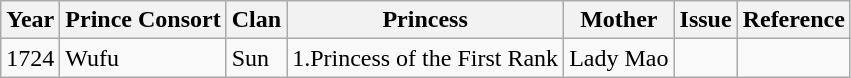<table class="wikitable">
<tr>
<th>Year</th>
<th>Prince Consort</th>
<th>Clan</th>
<th>Princess</th>
<th>Mother</th>
<th>Issue</th>
<th>Reference</th>
</tr>
<tr>
<td>1724</td>
<td>Wufu</td>
<td>Sun</td>
<td>1.Princess of the First Rank</td>
<td>Lady Mao</td>
<td></td>
<td></td>
</tr>
</table>
